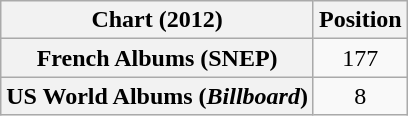<table class="wikitable plainrowheaders" style="text-align:center">
<tr>
<th scope="col">Chart (2012)</th>
<th scope="col">Position</th>
</tr>
<tr>
<th scope="row">French Albums (SNEP)</th>
<td>177</td>
</tr>
<tr>
<th scope="row">US World Albums (<em>Billboard</em>)</th>
<td>8</td>
</tr>
</table>
